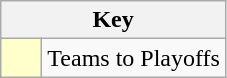<table class="wikitable" style="text-align: center;">
<tr>
<th colspan=2>Key</th>
</tr>
<tr>
<td style="background:#ffffcc; width:20px;"></td>
<td align=left>Teams to Playoffs</td>
</tr>
</table>
